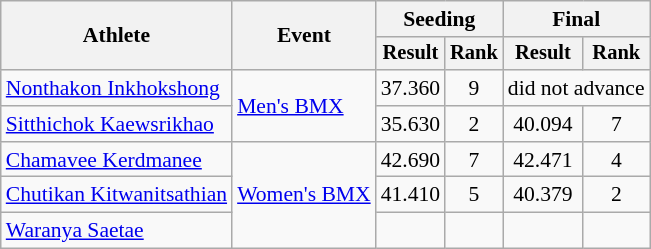<table class="wikitable" style="font-size:90%;">
<tr>
<th rowspan=2>Athlete</th>
<th rowspan=2>Event</th>
<th colspan=2>Seeding</th>
<th colspan=2>Final</th>
</tr>
<tr style="font-size:95%">
<th>Result</th>
<th>Rank</th>
<th>Result</th>
<th>Rank</th>
</tr>
<tr align=center>
<td align=left><a href='#'>Nonthakon Inkhokshong</a></td>
<td rowspan=2 align=left><a href='#'>Men's BMX</a></td>
<td>37.360</td>
<td>9</td>
<td colspan=2>did not advance</td>
</tr>
<tr align=center>
<td align=left><a href='#'>Sitthichok Kaewsrikhao</a></td>
<td>35.630</td>
<td>2</td>
<td>40.094</td>
<td>7</td>
</tr>
<tr align=center>
<td align=left><a href='#'>Chamavee Kerdmanee</a></td>
<td rowspan=3 align=left><a href='#'>Women's BMX</a></td>
<td>42.690</td>
<td>7</td>
<td>42.471</td>
<td>4</td>
</tr>
<tr align=center>
<td align=left><a href='#'>Chutikan Kitwanitsathian</a></td>
<td>41.410</td>
<td>5</td>
<td>40.379</td>
<td>2</td>
</tr>
<tr align=center>
<td align=left><a href='#'>Waranya Saetae</a></td>
<td></td>
<td></td>
<td></td>
<td></td>
</tr>
</table>
